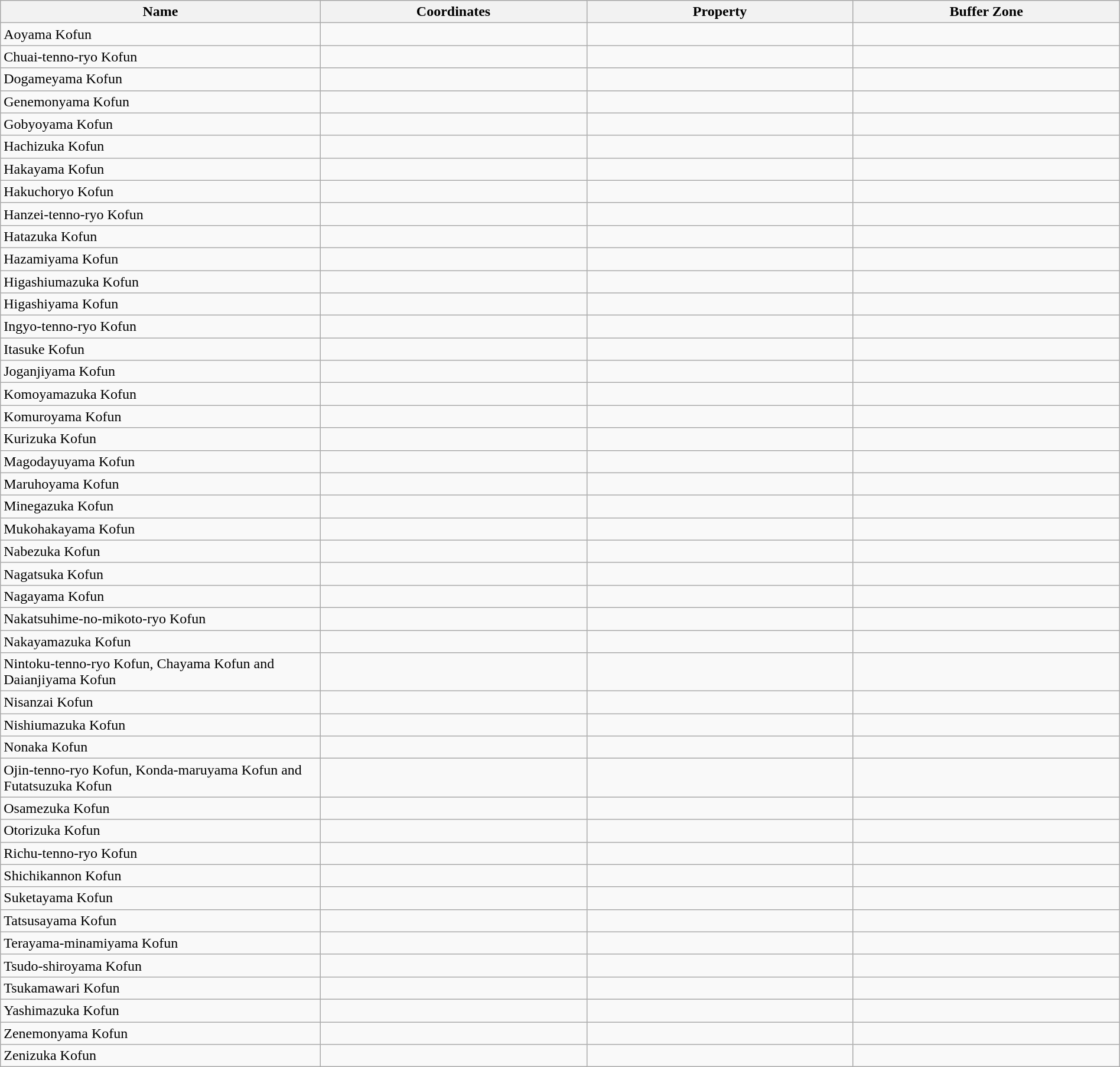<table class="wikitable sortable" width="100%">
<tr>
<th width="12%">Name</th>
<th class="unsortable" width="10%">Coordinates</th>
<th width="10%">Property</th>
<th width="10%">Buffer Zone</th>
</tr>
<tr>
<td>Aoyama Kofun</td>
<td></td>
<td></td>
<td></td>
</tr>
<tr>
<td>Chuai-tenno-ryo Kofun</td>
<td></td>
<td></td>
<td></td>
</tr>
<tr>
<td>Dogameyama Kofun</td>
<td></td>
<td></td>
<td></td>
</tr>
<tr>
<td>Genemonyama Kofun</td>
<td></td>
<td></td>
<td></td>
</tr>
<tr>
<td>Gobyoyama Kofun</td>
<td></td>
<td></td>
<td></td>
</tr>
<tr>
<td>Hachizuka Kofun</td>
<td></td>
<td></td>
<td></td>
</tr>
<tr>
<td>Hakayama Kofun</td>
<td></td>
<td></td>
<td></td>
</tr>
<tr>
<td>Hakuchoryo Kofun</td>
<td></td>
<td></td>
<td></td>
</tr>
<tr>
<td>Hanzei-tenno-ryo Kofun</td>
<td></td>
<td></td>
<td></td>
</tr>
<tr>
<td>Hatazuka Kofun</td>
<td></td>
<td></td>
<td></td>
</tr>
<tr>
<td>Hazamiyama Kofun</td>
<td></td>
<td></td>
<td></td>
</tr>
<tr>
<td>Higashiumazuka Kofun</td>
<td></td>
<td></td>
<td></td>
</tr>
<tr>
<td>Higashiyama Kofun</td>
<td></td>
<td></td>
<td></td>
</tr>
<tr>
<td>Ingyo-tenno-ryo Kofun</td>
<td></td>
<td></td>
<td></td>
</tr>
<tr>
<td>Itasuke Kofun</td>
<td></td>
<td></td>
<td></td>
</tr>
<tr>
<td>Joganjiyama Kofun</td>
<td></td>
<td></td>
<td></td>
</tr>
<tr>
<td>Komoyamazuka Kofun</td>
<td></td>
<td></td>
<td></td>
</tr>
<tr>
<td>Komuroyama Kofun</td>
<td></td>
<td></td>
<td></td>
</tr>
<tr>
<td>Kurizuka Kofun</td>
<td></td>
<td></td>
<td></td>
</tr>
<tr>
<td>Magodayuyama Kofun</td>
<td></td>
<td></td>
<td></td>
</tr>
<tr>
<td>Maruhoyama Kofun</td>
<td></td>
<td></td>
<td></td>
</tr>
<tr>
<td>Minegazuka Kofun</td>
<td></td>
<td></td>
<td></td>
</tr>
<tr>
<td>Mukohakayama Kofun</td>
<td></td>
<td></td>
<td></td>
</tr>
<tr>
<td>Nabezuka Kofun</td>
<td></td>
<td></td>
<td></td>
</tr>
<tr>
<td>Nagatsuka Kofun</td>
<td></td>
<td></td>
<td></td>
</tr>
<tr>
<td>Nagayama Kofun</td>
<td></td>
<td></td>
<td></td>
</tr>
<tr>
<td>Nakatsuhime-no-mikoto-ryo Kofun</td>
<td></td>
<td></td>
<td></td>
</tr>
<tr>
<td>Nakayamazuka Kofun</td>
<td></td>
<td></td>
<td></td>
</tr>
<tr>
<td>Nintoku-tenno-ryo Kofun, Chayama Kofun and Daianjiyama Kofun</td>
<td></td>
<td></td>
<td></td>
</tr>
<tr>
<td>Nisanzai Kofun</td>
<td></td>
<td></td>
<td></td>
</tr>
<tr>
<td>Nishiumazuka Kofun</td>
<td></td>
<td></td>
<td></td>
</tr>
<tr>
<td>Nonaka Kofun</td>
<td></td>
<td></td>
<td></td>
</tr>
<tr>
<td>Ojin-tenno-ryo Kofun, Konda-maruyama Kofun and Futatsuzuka Kofun</td>
<td></td>
<td></td>
<td></td>
</tr>
<tr>
<td>Osamezuka Kofun</td>
<td></td>
<td></td>
<td></td>
</tr>
<tr>
<td>Otorizuka Kofun</td>
<td></td>
<td></td>
<td></td>
</tr>
<tr>
<td>Richu-tenno-ryo Kofun</td>
<td></td>
<td></td>
<td></td>
</tr>
<tr>
<td>Shichikannon Kofun</td>
<td></td>
<td></td>
<td></td>
</tr>
<tr>
<td>Suketayama Kofun</td>
<td></td>
<td></td>
<td></td>
</tr>
<tr>
<td>Tatsusayama Kofun</td>
<td></td>
<td></td>
<td></td>
</tr>
<tr>
<td>Terayama-minamiyama Kofun</td>
<td></td>
<td></td>
<td></td>
</tr>
<tr>
<td>Tsudo-shiroyama Kofun</td>
<td></td>
<td></td>
<td></td>
</tr>
<tr>
<td>Tsukamawari Kofun</td>
<td></td>
<td></td>
<td></td>
</tr>
<tr>
<td>Yashimazuka Kofun</td>
<td></td>
<td></td>
<td></td>
</tr>
<tr>
<td>Zenemonyama Kofun</td>
<td></td>
<td></td>
<td></td>
</tr>
<tr>
<td>Zenizuka Kofun</td>
<td></td>
<td></td>
<td></td>
</tr>
</table>
